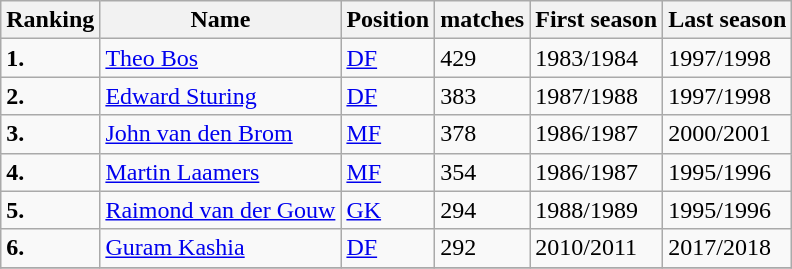<table class="wikitable">
<tr>
<th><strong>Ranking</strong></th>
<th><strong>Name</strong></th>
<th><strong>Position</strong></th>
<th><strong>matches</strong></th>
<th><strong>First season</strong></th>
<th><strong>Last season</strong></th>
</tr>
<tr>
<td><strong>1.</strong></td>
<td> <a href='#'>Theo Bos</a></td>
<td><a href='#'>DF</a></td>
<td>429</td>
<td>1983/1984</td>
<td>1997/1998</td>
</tr>
<tr>
<td><strong>2.</strong></td>
<td> <a href='#'>Edward Sturing</a></td>
<td><a href='#'>DF</a></td>
<td>383</td>
<td>1987/1988</td>
<td>1997/1998</td>
</tr>
<tr>
<td><strong>3.</strong></td>
<td> <a href='#'>John van den Brom</a></td>
<td><a href='#'>MF</a></td>
<td>378</td>
<td>1986/1987</td>
<td>2000/2001</td>
</tr>
<tr>
<td><strong>4.</strong></td>
<td> <a href='#'>Martin Laamers</a></td>
<td><a href='#'>MF</a></td>
<td>354</td>
<td>1986/1987</td>
<td>1995/1996</td>
</tr>
<tr>
<td><strong>5.</strong></td>
<td> <a href='#'>Raimond van der Gouw</a></td>
<td><a href='#'>GK</a></td>
<td>294</td>
<td>1988/1989</td>
<td>1995/1996</td>
</tr>
<tr>
<td><strong>6.</strong></td>
<td> <a href='#'>Guram Kashia</a></td>
<td><a href='#'>DF</a></td>
<td>292</td>
<td>2010/2011</td>
<td>2017/2018</td>
</tr>
<tr>
</tr>
</table>
